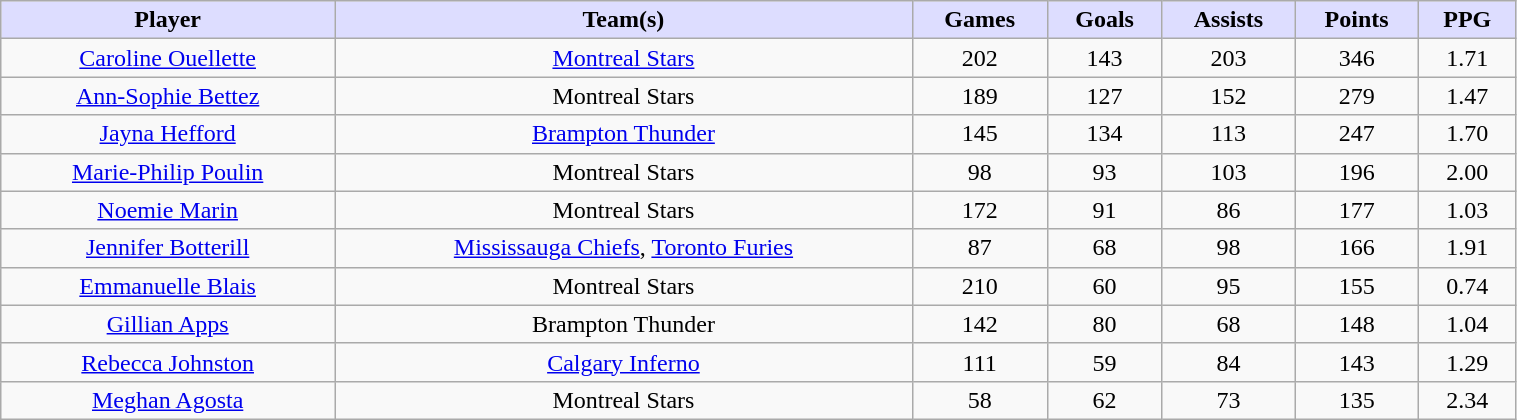<table class="wikitable" style="width:80%;">
<tr style="text-align:center; background:#ddf;">
<td><strong>Player</strong></td>
<td><strong>Team(s)</strong></td>
<td><strong>Games</strong></td>
<td><strong>Goals</strong></td>
<td><strong>Assists</strong></td>
<td><strong>Points</strong></td>
<td><strong>PPG</strong></td>
</tr>
<tr style="text-align:center;">
<td><a href='#'>Caroline Ouellette</a></td>
<td><a href='#'>Montreal Stars</a></td>
<td>202</td>
<td>143</td>
<td>203</td>
<td>346</td>
<td>1.71</td>
</tr>
<tr style="text-align:center;">
<td><a href='#'>Ann-Sophie Bettez</a></td>
<td>Montreal Stars</td>
<td>189</td>
<td>127</td>
<td>152</td>
<td>279</td>
<td>1.47</td>
</tr>
<tr style="text-align:center;">
<td><a href='#'>Jayna Hefford</a></td>
<td><a href='#'>Brampton Thunder</a></td>
<td>145</td>
<td>134</td>
<td>113</td>
<td>247</td>
<td>1.70</td>
</tr>
<tr style="text-align:center;">
<td><a href='#'>Marie-Philip Poulin</a></td>
<td>Montreal Stars</td>
<td>98</td>
<td>93</td>
<td>103</td>
<td>196</td>
<td>2.00</td>
</tr>
<tr style="text-align:center;">
<td><a href='#'>Noemie Marin</a></td>
<td>Montreal Stars</td>
<td>172</td>
<td>91</td>
<td>86</td>
<td>177</td>
<td>1.03</td>
</tr>
<tr style="text-align:center;">
<td><a href='#'>Jennifer Botterill</a></td>
<td><a href='#'>Mississauga Chiefs</a>, <a href='#'>Toronto Furies</a></td>
<td>87</td>
<td>68</td>
<td>98</td>
<td>166</td>
<td>1.91</td>
</tr>
<tr style="text-align:center;">
<td><a href='#'>Emmanuelle Blais</a></td>
<td>Montreal Stars</td>
<td>210</td>
<td>60</td>
<td>95</td>
<td>155</td>
<td>0.74</td>
</tr>
<tr style="text-align:center;">
<td><a href='#'>Gillian Apps</a></td>
<td>Brampton Thunder</td>
<td>142</td>
<td>80</td>
<td>68</td>
<td>148</td>
<td>1.04</td>
</tr>
<tr style="text-align:center;">
<td><a href='#'>Rebecca Johnston</a></td>
<td><a href='#'>Calgary Inferno</a></td>
<td>111</td>
<td>59</td>
<td>84</td>
<td>143</td>
<td>1.29</td>
</tr>
<tr style="text-align:center;">
<td><a href='#'>Meghan Agosta</a></td>
<td>Montreal Stars</td>
<td>58</td>
<td>62</td>
<td>73</td>
<td>135</td>
<td>2.34</td>
</tr>
</table>
